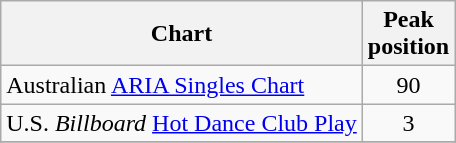<table class="wikitable">
<tr>
<th align="left">Chart</th>
<th align="left">Peak<br>position</th>
</tr>
<tr>
<td align="left">Australian <a href='#'>ARIA Singles Chart</a></td>
<td align="center">90</td>
</tr>
<tr>
<td align="left">U.S. <em>Billboard</em> <a href='#'>Hot Dance Club Play</a></td>
<td align="center">3</td>
</tr>
<tr>
</tr>
</table>
